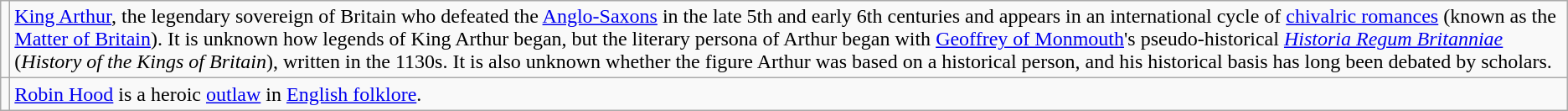<table class="wikitable">
<tr>
<td></td>
<td><a href='#'>King Arthur</a>, the legendary sovereign of Britain who defeated the <a href='#'>Anglo-Saxons</a> in the late 5th and early 6th centuries and appears in an international cycle of <a href='#'>chivalric romances</a> (known as the <a href='#'>Matter of Britain</a>). It is unknown how legends of King Arthur began, but the literary persona of Arthur began with <a href='#'>Geoffrey of Monmouth</a>'s pseudo-historical <em><a href='#'>Historia Regum Britanniae</a></em> (<em>History of the Kings of Britain</em>), written in the 1130s. It is also unknown whether the figure Arthur was based on a historical person, and his historical basis has long been debated by scholars.</td>
</tr>
<tr>
<td></td>
<td><a href='#'>Robin Hood</a> is a heroic <a href='#'>outlaw</a> in <a href='#'>English folklore</a>.</td>
</tr>
</table>
